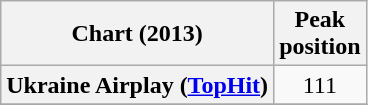<table class="wikitable plainrowheaders" style="text-align:center">
<tr>
<th scope="col">Chart (2013)</th>
<th scope="col">Peak<br>position</th>
</tr>
<tr>
<th scope="row">Ukraine Airplay (<a href='#'>TopHit</a>)</th>
<td>111</td>
</tr>
<tr>
</tr>
</table>
